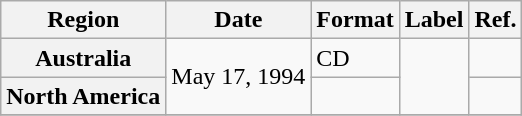<table class="wikitable plainrowheaders">
<tr>
<th scope="col">Region</th>
<th scope="col">Date</th>
<th scope="col">Format</th>
<th scope="col">Label</th>
<th scope="col">Ref.</th>
</tr>
<tr>
<th scope="row">Australia</th>
<td rowspan="2">May 17, 1994</td>
<td>CD</td>
<td rowspan="2"></td>
<td></td>
</tr>
<tr>
<th scope="row">North America</th>
<td></td>
<td></td>
</tr>
<tr>
</tr>
</table>
